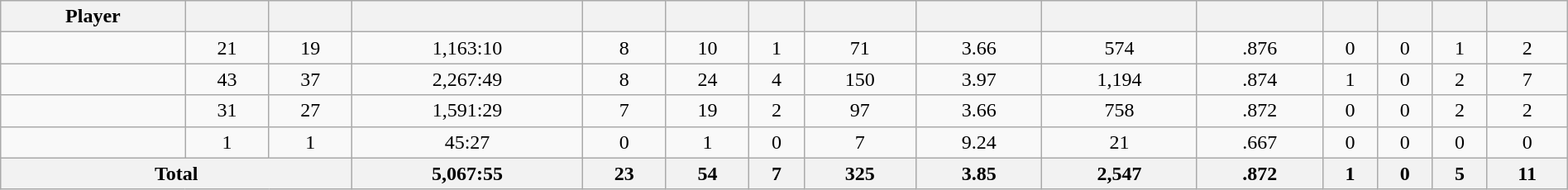<table class="wikitable sortable" style="width:100%;">
<tr>
<th>Player</th>
<th></th>
<th></th>
<th></th>
<th></th>
<th></th>
<th></th>
<th></th>
<th></th>
<th></th>
<th></th>
<th></th>
<th></th>
<th></th>
<th></th>
</tr>
<tr align=center>
<td></td>
<td>21</td>
<td>19</td>
<td>1,163:10</td>
<td>8</td>
<td>10</td>
<td>1</td>
<td>71</td>
<td>3.66</td>
<td>574</td>
<td>.876</td>
<td>0</td>
<td>0</td>
<td>1</td>
<td>2</td>
</tr>
<tr align=center>
<td></td>
<td>43</td>
<td>37</td>
<td>2,267:49</td>
<td>8</td>
<td>24</td>
<td>4</td>
<td>150</td>
<td>3.97</td>
<td>1,194</td>
<td>.874</td>
<td>1</td>
<td>0</td>
<td>2</td>
<td>7</td>
</tr>
<tr align=center>
<td></td>
<td>31</td>
<td>27</td>
<td>1,591:29</td>
<td>7</td>
<td>19</td>
<td>2</td>
<td>97</td>
<td>3.66</td>
<td>758</td>
<td>.872</td>
<td>0</td>
<td>0</td>
<td>2</td>
<td>2</td>
</tr>
<tr align=center>
<td></td>
<td>1</td>
<td>1</td>
<td>45:27</td>
<td>0</td>
<td>1</td>
<td>0</td>
<td>7</td>
<td>9.24</td>
<td>21</td>
<td>.667</td>
<td>0</td>
<td>0</td>
<td>0</td>
<td>0</td>
</tr>
<tr class="sortbotom">
<th colspan=3>Total</th>
<th>5,067:55</th>
<th>23</th>
<th>54</th>
<th>7</th>
<th>325</th>
<th>3.85</th>
<th>2,547</th>
<th>.872</th>
<th>1</th>
<th>0</th>
<th>5</th>
<th>11</th>
</tr>
</table>
